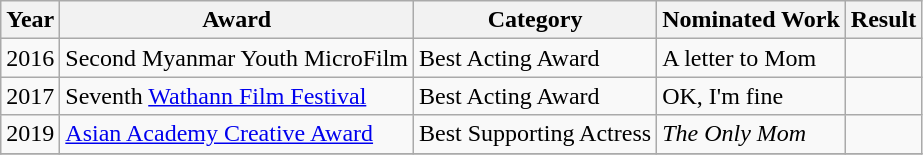<table class="wikitable sortable">
<tr>
<th>Year</th>
<th>Award</th>
<th>Category</th>
<th>Nominated Work</th>
<th>Result</th>
</tr>
<tr>
<td>2016</td>
<td>Second Myanmar Youth MicroFilm</td>
<td>Best Acting Award</td>
<td>A letter to Mom</td>
<td></td>
</tr>
<tr>
<td>2017</td>
<td>Seventh <a href='#'>Wathann Film Festival</a></td>
<td>Best Acting Award</td>
<td>OK, I'm fine</td>
<td></td>
</tr>
<tr>
<td>2019</td>
<td><a href='#'>Asian Academy Creative Award</a></td>
<td>Best Supporting Actress</td>
<td><em>The Only Mom</em></td>
<td></td>
</tr>
<tr>
</tr>
</table>
